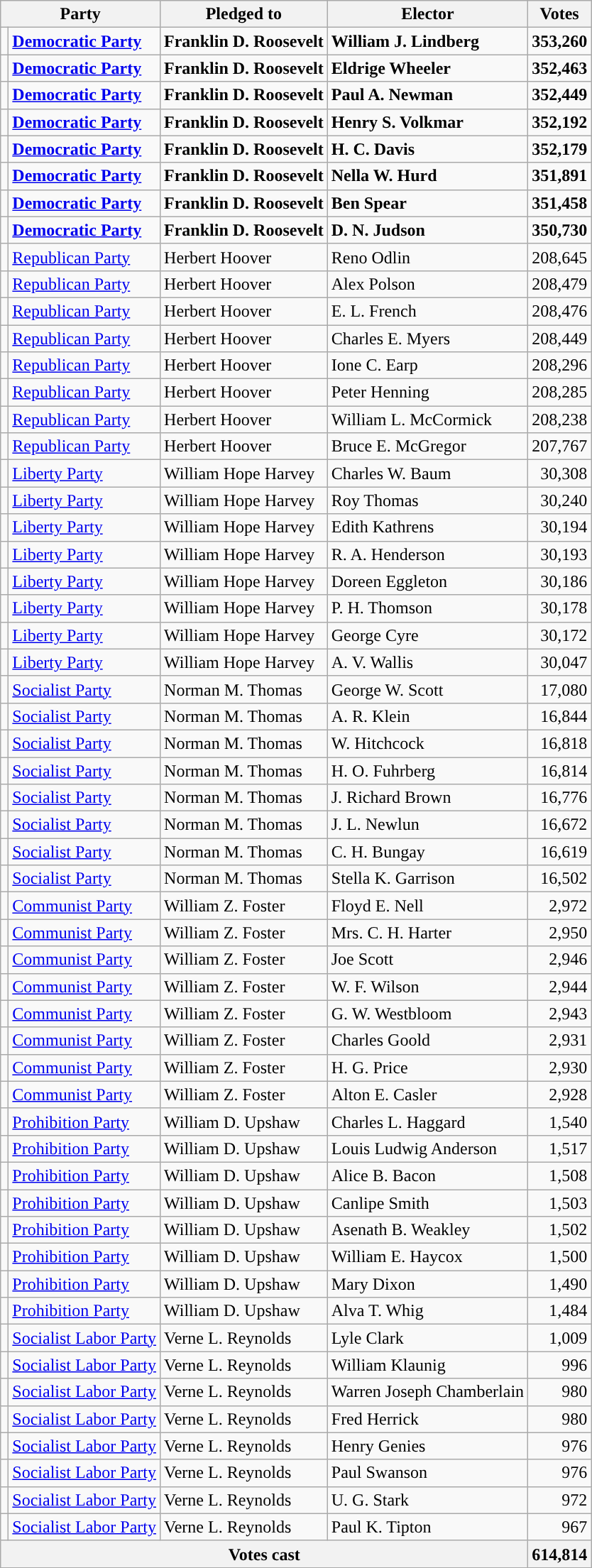<table class="wikitable">
<tr>
<th colspan=2>Party</th>
<th>Pledged to</th>
<th>Elector</th>
<th>Votes</th>
</tr>
<tr style="font-weight:bold">
<td></td>
<td><a href='#'>Democratic Party</a></td>
<td>Franklin D. Roosevelt</td>
<td>William J. Lindberg</td>
<td align="right">353,260</td>
</tr>
<tr style="font-weight:bold">
<td></td>
<td><a href='#'>Democratic Party</a></td>
<td>Franklin D. Roosevelt</td>
<td>Eldrige Wheeler</td>
<td align="right">352,463</td>
</tr>
<tr style="font-weight:bold">
<td></td>
<td><a href='#'>Democratic Party</a></td>
<td>Franklin D. Roosevelt</td>
<td>Paul A. Newman</td>
<td align="right">352,449</td>
</tr>
<tr style="font-weight:bold">
<td></td>
<td><a href='#'>Democratic Party</a></td>
<td>Franklin D. Roosevelt</td>
<td>Henry S. Volkmar</td>
<td align="right">352,192</td>
</tr>
<tr style="font-weight:bold">
<td></td>
<td><a href='#'>Democratic Party</a></td>
<td>Franklin D. Roosevelt</td>
<td>H. C. Davis</td>
<td align="right">352,179</td>
</tr>
<tr style="font-weight:bold">
<td></td>
<td><a href='#'>Democratic Party</a></td>
<td>Franklin D. Roosevelt</td>
<td>Nella W. Hurd</td>
<td align="right">351,891</td>
</tr>
<tr style="font-weight:bold">
<td></td>
<td><a href='#'>Democratic Party</a></td>
<td>Franklin D. Roosevelt</td>
<td>Ben Spear</td>
<td align="right">351,458</td>
</tr>
<tr style="font-weight:bold">
<td></td>
<td><a href='#'>Democratic Party</a></td>
<td>Franklin D. Roosevelt</td>
<td>D. N. Judson</td>
<td align="right">350,730</td>
</tr>
<tr>
<td></td>
<td><a href='#'>Republican Party</a></td>
<td>Herbert Hoover</td>
<td>Reno Odlin</td>
<td align="right">208,645</td>
</tr>
<tr>
<td></td>
<td><a href='#'>Republican Party</a></td>
<td>Herbert Hoover</td>
<td>Alex Polson</td>
<td align="right">208,479</td>
</tr>
<tr>
<td></td>
<td><a href='#'>Republican Party</a></td>
<td>Herbert Hoover</td>
<td>E. L. French</td>
<td align="right">208,476</td>
</tr>
<tr>
<td></td>
<td><a href='#'>Republican Party</a></td>
<td>Herbert Hoover</td>
<td>Charles E. Myers</td>
<td align="right">208,449</td>
</tr>
<tr>
<td></td>
<td><a href='#'>Republican Party</a></td>
<td>Herbert Hoover</td>
<td>Ione C. Earp</td>
<td align="right">208,296</td>
</tr>
<tr>
<td></td>
<td><a href='#'>Republican Party</a></td>
<td>Herbert Hoover</td>
<td>Peter Henning</td>
<td align="right">208,285</td>
</tr>
<tr>
<td></td>
<td><a href='#'>Republican Party</a></td>
<td>Herbert Hoover</td>
<td>William L. McCormick</td>
<td align="right">208,238</td>
</tr>
<tr>
<td></td>
<td><a href='#'>Republican Party</a></td>
<td>Herbert Hoover</td>
<td>Bruce E. McGregor</td>
<td align="right">207,767</td>
</tr>
<tr>
<td></td>
<td><a href='#'>Liberty Party</a></td>
<td>William Hope Harvey</td>
<td>Charles W. Baum</td>
<td align="right">30,308</td>
</tr>
<tr>
<td></td>
<td><a href='#'>Liberty Party</a></td>
<td>William Hope Harvey</td>
<td>Roy Thomas</td>
<td align="right">30,240</td>
</tr>
<tr>
<td></td>
<td><a href='#'>Liberty Party</a></td>
<td>William Hope Harvey</td>
<td>Edith Kathrens</td>
<td align="right">30,194</td>
</tr>
<tr>
<td></td>
<td><a href='#'>Liberty Party</a></td>
<td>William Hope Harvey</td>
<td>R. A. Henderson</td>
<td align="right">30,193</td>
</tr>
<tr>
<td></td>
<td><a href='#'>Liberty Party</a></td>
<td>William Hope Harvey</td>
<td>Doreen Eggleton</td>
<td align="right">30,186</td>
</tr>
<tr>
<td></td>
<td><a href='#'>Liberty Party</a></td>
<td>William Hope Harvey</td>
<td>P. H. Thomson</td>
<td align="right">30,178</td>
</tr>
<tr>
<td></td>
<td><a href='#'>Liberty Party</a></td>
<td>William Hope Harvey</td>
<td>George Cyre</td>
<td align="right">30,172</td>
</tr>
<tr>
<td></td>
<td><a href='#'>Liberty Party</a></td>
<td>William Hope Harvey</td>
<td>A. V. Wallis</td>
<td align="right">30,047</td>
</tr>
<tr>
<td></td>
<td><a href='#'>Socialist Party</a></td>
<td>Norman M. Thomas</td>
<td>George W. Scott</td>
<td align="right">17,080</td>
</tr>
<tr>
<td></td>
<td><a href='#'>Socialist Party</a></td>
<td>Norman M. Thomas</td>
<td>A. R. Klein</td>
<td align="right">16,844</td>
</tr>
<tr>
<td></td>
<td><a href='#'>Socialist Party</a></td>
<td>Norman M. Thomas</td>
<td>W. Hitchcock</td>
<td align="right">16,818</td>
</tr>
<tr>
<td></td>
<td><a href='#'>Socialist Party</a></td>
<td>Norman M. Thomas</td>
<td>H. O. Fuhrberg</td>
<td align="right">16,814</td>
</tr>
<tr>
<td></td>
<td><a href='#'>Socialist Party</a></td>
<td>Norman M. Thomas</td>
<td>J. Richard Brown</td>
<td align="right">16,776</td>
</tr>
<tr>
<td></td>
<td><a href='#'>Socialist Party</a></td>
<td>Norman M. Thomas</td>
<td>J. L. Newlun</td>
<td align="right">16,672</td>
</tr>
<tr>
<td></td>
<td><a href='#'>Socialist Party</a></td>
<td>Norman M. Thomas</td>
<td>C. H. Bungay</td>
<td align="right">16,619</td>
</tr>
<tr>
<td></td>
<td><a href='#'>Socialist Party</a></td>
<td>Norman M. Thomas</td>
<td>Stella K. Garrison</td>
<td align="right">16,502</td>
</tr>
<tr>
<td></td>
<td><a href='#'>Communist Party</a></td>
<td>William Z. Foster</td>
<td>Floyd E. Nell</td>
<td align="right">2,972</td>
</tr>
<tr>
<td></td>
<td><a href='#'>Communist Party</a></td>
<td>William Z. Foster</td>
<td>Mrs. C. H. Harter</td>
<td align="right">2,950</td>
</tr>
<tr>
<td></td>
<td><a href='#'>Communist Party</a></td>
<td>William Z. Foster</td>
<td>Joe Scott</td>
<td align="right">2,946</td>
</tr>
<tr>
<td></td>
<td><a href='#'>Communist Party</a></td>
<td>William Z. Foster</td>
<td>W. F. Wilson</td>
<td align="right">2,944</td>
</tr>
<tr>
<td></td>
<td><a href='#'>Communist Party</a></td>
<td>William Z. Foster</td>
<td>G. W. Westbloom</td>
<td align="right">2,943</td>
</tr>
<tr>
<td></td>
<td><a href='#'>Communist Party</a></td>
<td>William Z. Foster</td>
<td>Charles Goold</td>
<td align="right">2,931</td>
</tr>
<tr>
<td></td>
<td><a href='#'>Communist Party</a></td>
<td>William Z. Foster</td>
<td>H. G. Price</td>
<td align="right">2,930</td>
</tr>
<tr>
<td></td>
<td><a href='#'>Communist Party</a></td>
<td>William Z. Foster</td>
<td>Alton E. Casler</td>
<td align="right">2,928</td>
</tr>
<tr>
<td></td>
<td><a href='#'>Prohibition Party</a></td>
<td>William D. Upshaw</td>
<td>Charles L. Haggard</td>
<td align="right">1,540</td>
</tr>
<tr>
<td></td>
<td><a href='#'>Prohibition Party</a></td>
<td>William D. Upshaw</td>
<td>Louis Ludwig Anderson</td>
<td align="right">1,517</td>
</tr>
<tr>
<td></td>
<td><a href='#'>Prohibition Party</a></td>
<td>William D. Upshaw</td>
<td>Alice B. Bacon</td>
<td align="right">1,508</td>
</tr>
<tr>
<td></td>
<td><a href='#'>Prohibition Party</a></td>
<td>William D. Upshaw</td>
<td>Canlipe Smith</td>
<td align="right">1,503</td>
</tr>
<tr>
<td></td>
<td><a href='#'>Prohibition Party</a></td>
<td>William D. Upshaw</td>
<td>Asenath B. Weakley</td>
<td align="right">1,502</td>
</tr>
<tr>
<td></td>
<td><a href='#'>Prohibition Party</a></td>
<td>William D. Upshaw</td>
<td>William E. Haycox</td>
<td align="right">1,500</td>
</tr>
<tr>
<td></td>
<td><a href='#'>Prohibition Party</a></td>
<td>William D. Upshaw</td>
<td>Mary Dixon</td>
<td align="right">1,490</td>
</tr>
<tr>
<td></td>
<td><a href='#'>Prohibition Party</a></td>
<td>William D. Upshaw</td>
<td>Alva T. Whig</td>
<td align="right">1,484</td>
</tr>
<tr>
<td></td>
<td><a href='#'>Socialist Labor Party</a></td>
<td>Verne L. Reynolds</td>
<td>Lyle Clark</td>
<td align="right">1,009</td>
</tr>
<tr>
<td></td>
<td><a href='#'>Socialist Labor Party</a></td>
<td>Verne L. Reynolds</td>
<td>William Klaunig</td>
<td align="right">996</td>
</tr>
<tr>
<td></td>
<td><a href='#'>Socialist Labor Party</a></td>
<td>Verne L. Reynolds</td>
<td>Warren Joseph Chamberlain</td>
<td align="right">980</td>
</tr>
<tr>
<td></td>
<td><a href='#'>Socialist Labor Party</a></td>
<td>Verne L. Reynolds</td>
<td>Fred Herrick</td>
<td align="right">980</td>
</tr>
<tr>
<td></td>
<td><a href='#'>Socialist Labor Party</a></td>
<td>Verne L. Reynolds</td>
<td>Henry Genies</td>
<td align="right">976</td>
</tr>
<tr>
<td></td>
<td><a href='#'>Socialist Labor Party</a></td>
<td>Verne L. Reynolds</td>
<td>Paul Swanson</td>
<td align="right">976</td>
</tr>
<tr>
<td></td>
<td><a href='#'>Socialist Labor Party</a></td>
<td>Verne L. Reynolds</td>
<td>U. G. Stark</td>
<td align="right">972</td>
</tr>
<tr>
<td></td>
<td><a href='#'>Socialist Labor Party</a></td>
<td>Verne L. Reynolds</td>
<td>Paul K. Tipton</td>
<td align="right">967</td>
</tr>
<tr>
<th colspan="4">Votes cast</th>
<th>614,814</th>
</tr>
</table>
